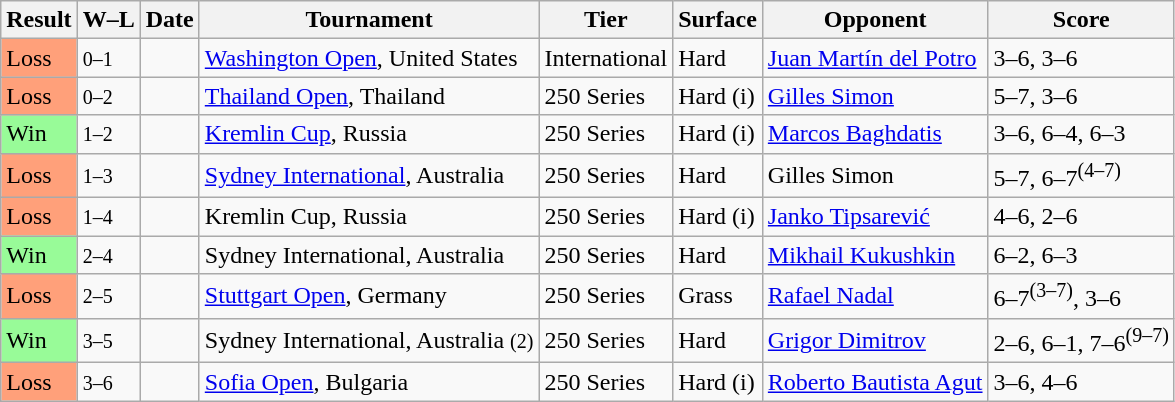<table class="sortable wikitable">
<tr>
<th>Result</th>
<th class="unsortable">W–L</th>
<th>Date</th>
<th>Tournament</th>
<th>Tier</th>
<th>Surface</th>
<th>Opponent</th>
<th class="unsortable">Score</th>
</tr>
<tr>
<td bgcolor=FFA07A>Loss</td>
<td><small>0–1</small></td>
<td><a href='#'></a></td>
<td><a href='#'>Washington Open</a>, United States</td>
<td>International</td>
<td>Hard</td>
<td> <a href='#'>Juan Martín del Potro</a></td>
<td>3–6, 3–6</td>
</tr>
<tr>
<td bgcolor=FFA07A>Loss</td>
<td><small>0–2</small></td>
<td><a href='#'></a></td>
<td><a href='#'>Thailand Open</a>, Thailand</td>
<td>250 Series</td>
<td>Hard (i)</td>
<td> <a href='#'>Gilles Simon</a></td>
<td>5–7, 3–6</td>
</tr>
<tr>
<td bgcolor=98FB98>Win</td>
<td><small>1–2</small></td>
<td><a href='#'></a></td>
<td><a href='#'>Kremlin Cup</a>, Russia</td>
<td>250 Series</td>
<td>Hard (i)</td>
<td> <a href='#'>Marcos Baghdatis</a></td>
<td>3–6, 6–4, 6–3</td>
</tr>
<tr>
<td bgcolor=FFA07A>Loss</td>
<td><small>1–3</small></td>
<td><a href='#'></a></td>
<td><a href='#'>Sydney International</a>, Australia</td>
<td>250 Series</td>
<td>Hard</td>
<td> Gilles Simon</td>
<td>5–7, 6–7<sup>(4–7)</sup></td>
</tr>
<tr>
<td bgcolor=FFA07A>Loss</td>
<td><small>1–4</small></td>
<td><a href='#'></a></td>
<td>Kremlin Cup, Russia</td>
<td>250 Series</td>
<td>Hard (i)</td>
<td> <a href='#'>Janko Tipsarević</a></td>
<td>4–6, 2–6</td>
</tr>
<tr>
<td bgcolor=98FB98>Win</td>
<td><small>2–4</small></td>
<td><a href='#'></a></td>
<td>Sydney International, Australia</td>
<td>250 Series</td>
<td>Hard</td>
<td> <a href='#'>Mikhail Kukushkin</a></td>
<td>6–2, 6–3</td>
</tr>
<tr>
<td bgcolor=FFA07A>Loss</td>
<td><small>2–5</small></td>
<td><a href='#'></a></td>
<td><a href='#'>Stuttgart Open</a>, Germany</td>
<td>250 Series</td>
<td>Grass</td>
<td> <a href='#'>Rafael Nadal</a></td>
<td>6–7<sup>(3–7)</sup>, 3–6</td>
</tr>
<tr>
<td bgcolor=98FB98>Win</td>
<td><small>3–5</small></td>
<td><a href='#'></a></td>
<td>Sydney International, Australia <small>(2)</small></td>
<td>250 Series</td>
<td>Hard</td>
<td> <a href='#'>Grigor Dimitrov</a></td>
<td>2–6, 6–1, 7–6<sup>(9–7)</sup></td>
</tr>
<tr>
<td bgcolor=FFA07A>Loss</td>
<td><small>3–6</small></td>
<td><a href='#'></a></td>
<td><a href='#'>Sofia Open</a>, Bulgaria</td>
<td>250 Series</td>
<td>Hard (i)</td>
<td> <a href='#'>Roberto Bautista Agut</a></td>
<td>3–6, 4–6</td>
</tr>
</table>
